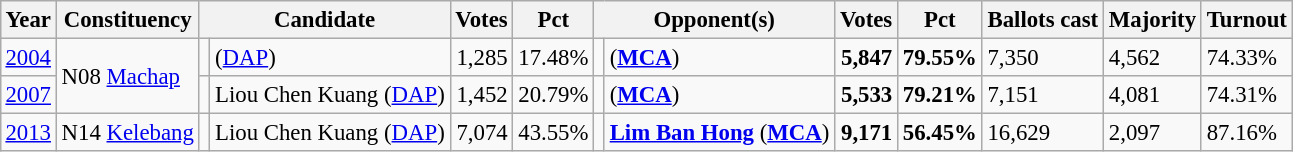<table class="wikitable" style="margin:0.5em ; font-size:95%">
<tr>
<th>Year</th>
<th>Constituency</th>
<th colspan=2>Candidate</th>
<th>Votes</th>
<th>Pct</th>
<th colspan=2>Opponent(s)</th>
<th>Votes</th>
<th>Pct</th>
<th>Ballots cast</th>
<th>Majority</th>
<th>Turnout</th>
</tr>
<tr>
<td><a href='#'>2004</a></td>
<td rowspan=2>N08 <a href='#'>Machap</a></td>
<td></td>
<td> (<a href='#'>DAP</a>)</td>
<td align="right">1,285</td>
<td>17.48%</td>
<td></td>
<td> (<a href='#'><strong>MCA</strong></a>)</td>
<td align="right"><strong>5,847</strong></td>
<td><strong>79.55%</strong></td>
<td>7,350</td>
<td>4,562</td>
<td>74.33%</td>
</tr>
<tr>
<td><a href='#'>2007</a></td>
<td></td>
<td>Liou Chen Kuang (<a href='#'>DAP</a>)</td>
<td align="right">1,452</td>
<td>20.79%</td>
<td></td>
<td> (<a href='#'><strong>MCA</strong></a>)</td>
<td align="right"><strong>5,533</strong></td>
<td><strong>79.21%</strong></td>
<td>7,151</td>
<td>4,081</td>
<td>74.31%</td>
</tr>
<tr>
<td><a href='#'>2013</a></td>
<td>N14 <a href='#'>Kelebang</a></td>
<td></td>
<td>Liou Chen Kuang (<a href='#'>DAP</a>)</td>
<td align="right">7,074</td>
<td>43.55%</td>
<td></td>
<td><strong><a href='#'>Lim Ban Hong</a></strong> (<a href='#'><strong>MCA</strong></a>)</td>
<td align="right"><strong>9,171</strong></td>
<td><strong>56.45%</strong></td>
<td>16,629</td>
<td>2,097</td>
<td>87.16%</td>
</tr>
</table>
